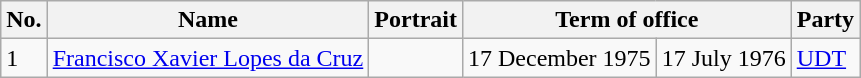<table class="wikitable">
<tr>
<th>No.</th>
<th>Name</th>
<th>Portrait</th>
<th colspan="2">Term of office</th>
<th>Party</th>
</tr>
<tr>
<td>1</td>
<td><a href='#'>Francisco Xavier Lopes da Cruz</a></td>
<td></td>
<td>17 December 1975</td>
<td>17 July 1976</td>
<td><a href='#'>UDT</a></td>
</tr>
</table>
